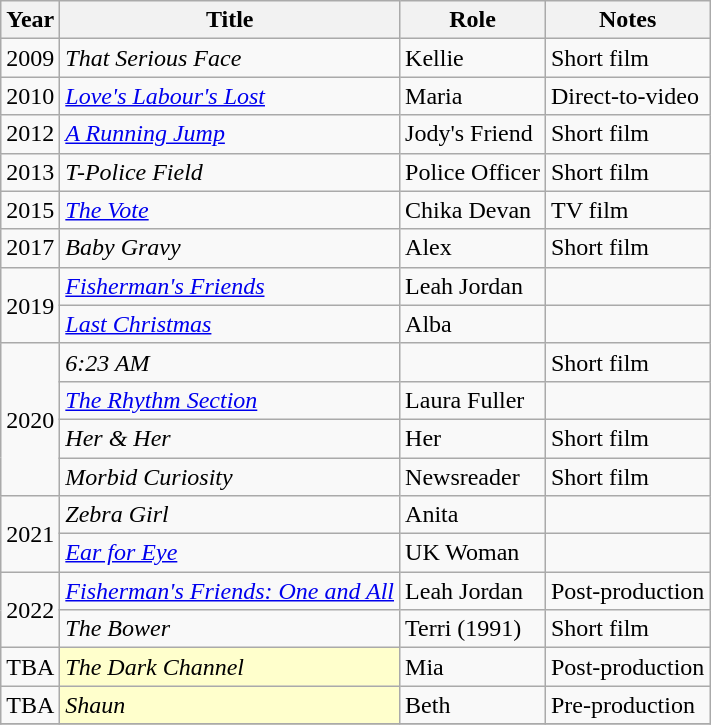<table class="wikitable">
<tr>
<th>Year</th>
<th>Title</th>
<th>Role</th>
<th>Notes</th>
</tr>
<tr>
<td>2009</td>
<td><em>That Serious Face</em></td>
<td>Kellie</td>
<td>Short film</td>
</tr>
<tr>
<td>2010</td>
<td><em><a href='#'>Love's Labour's Lost</a></em></td>
<td>Maria</td>
<td>Direct-to-video</td>
</tr>
<tr>
<td>2012</td>
<td><em><a href='#'>A Running Jump</a></em></td>
<td>Jody's Friend</td>
<td>Short film</td>
</tr>
<tr>
<td>2013</td>
<td><em>T-Police Field</em></td>
<td>Police Officer</td>
<td>Short film</td>
</tr>
<tr>
<td>2015</td>
<td><em><a href='#'>The Vote</a></em></td>
<td>Chika Devan</td>
<td>TV film</td>
</tr>
<tr>
<td>2017</td>
<td><em>Baby Gravy</em></td>
<td>Alex</td>
<td>Short film</td>
</tr>
<tr>
<td rowspan="2">2019</td>
<td><em><a href='#'>Fisherman's Friends</a></em></td>
<td>Leah Jordan</td>
<td></td>
</tr>
<tr>
<td><em><a href='#'>Last Christmas</a></em></td>
<td>Alba</td>
<td></td>
</tr>
<tr>
<td rowspan="4">2020</td>
<td><em>6:23 AM</em></td>
<td></td>
<td>Short film</td>
</tr>
<tr>
<td><em><a href='#'>The Rhythm Section</a></em></td>
<td>Laura Fuller</td>
<td></td>
</tr>
<tr>
<td><em>Her & Her</em></td>
<td>Her</td>
<td>Short film</td>
</tr>
<tr>
<td><em>Morbid Curiosity</em></td>
<td>Newsreader</td>
<td>Short film</td>
</tr>
<tr>
<td rowspan="2">2021</td>
<td><em>Zebra Girl</em></td>
<td>Anita</td>
<td></td>
</tr>
<tr>
<td><em><a href='#'>Ear for Eye</a></em></td>
<td>UK Woman</td>
<td></td>
</tr>
<tr>
<td rowspan="2">2022</td>
<td><em><a href='#'>Fisherman's Friends: One and All</a></em></td>
<td>Leah Jordan</td>
<td>Post-production</td>
</tr>
<tr>
<td><em>The Bower</em></td>
<td>Terri (1991)</td>
<td>Short film</td>
</tr>
<tr>
<td>TBA</td>
<td style="background:#FFFFCC;"><em>The Dark Channel</em></td>
<td>Mia</td>
<td>Post-production</td>
</tr>
<tr>
<td>TBA</td>
<td style="background:#FFFFCC;"><em>Shaun</em></td>
<td>Beth</td>
<td>Pre-production</td>
</tr>
<tr>
</tr>
</table>
